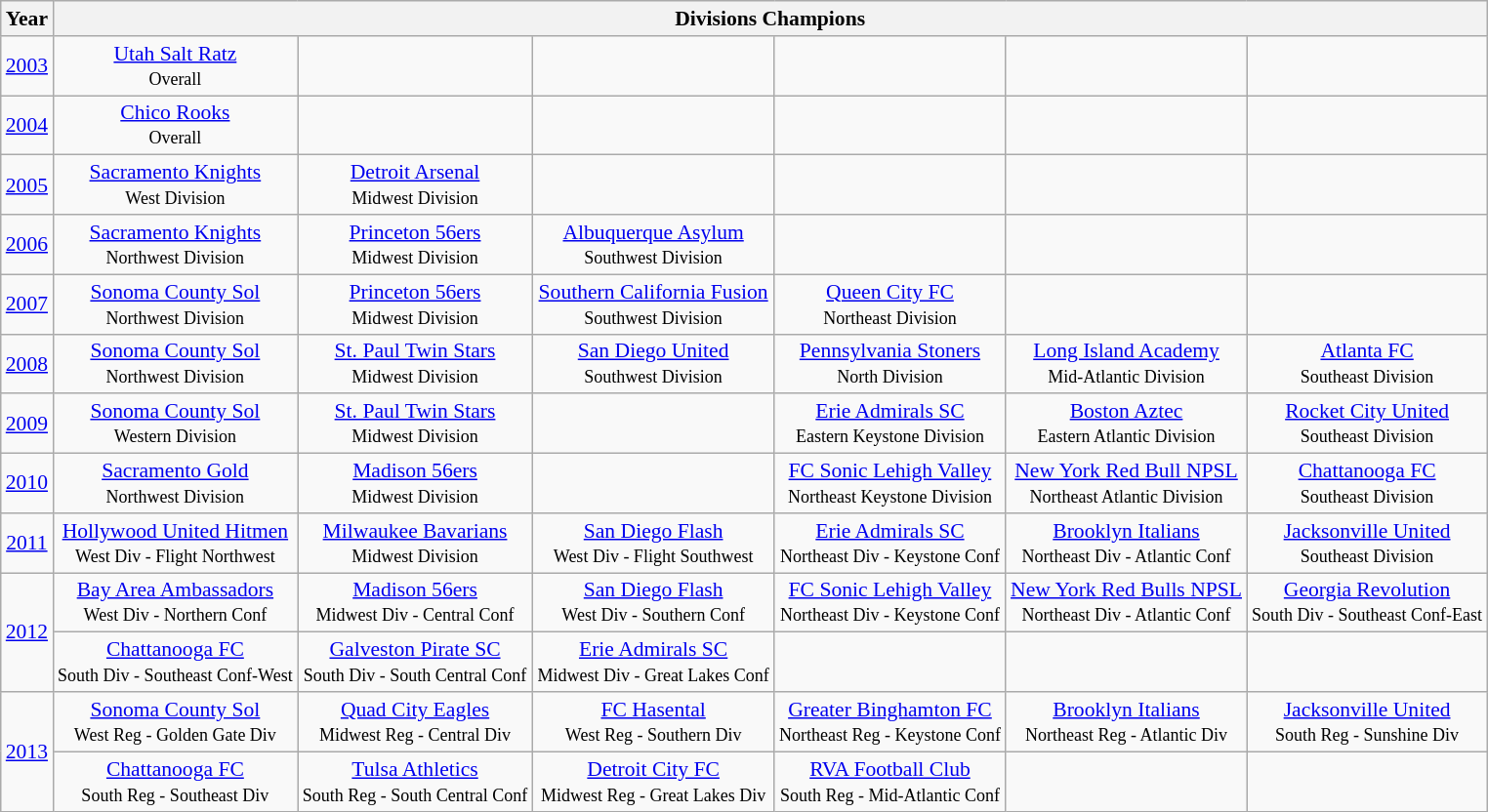<table class="wikitable" style="text-align:center;font-size:90%">
<tr>
<th>Year</th>
<th colspan=6>Divisions Champions</th>
</tr>
<tr>
<td><a href='#'>2003</a></td>
<td><a href='#'>Utah Salt Ratz</a><br><small>Overall</small></td>
<td></td>
<td></td>
<td></td>
<td></td>
<td></td>
</tr>
<tr>
<td><a href='#'>2004</a></td>
<td><a href='#'>Chico Rooks</a><br><small>Overall</small></td>
<td></td>
<td></td>
<td></td>
<td></td>
<td></td>
</tr>
<tr>
<td><a href='#'>2005</a></td>
<td><a href='#'>Sacramento Knights</a><br><small>West Division</small></td>
<td><a href='#'>Detroit Arsenal</a><br><small>Midwest Division</small></td>
<td></td>
<td></td>
<td></td>
<td></td>
</tr>
<tr>
<td><a href='#'>2006</a></td>
<td><a href='#'>Sacramento Knights</a><br><small>Northwest Division</small></td>
<td><a href='#'>Princeton 56ers</a><br><small>Midwest Division</small></td>
<td><a href='#'>Albuquerque Asylum</a><br><small>Southwest Division</small></td>
<td></td>
<td></td>
<td></td>
</tr>
<tr>
<td><a href='#'>2007</a></td>
<td><a href='#'>Sonoma County Sol</a><br><small>Northwest Division</small></td>
<td><a href='#'>Princeton 56ers</a><br><small>Midwest Division</small></td>
<td><a href='#'>Southern California Fusion</a><br><small>Southwest Division</small></td>
<td><a href='#'>Queen City FC</a><br><small>Northeast Division</small></td>
<td></td>
<td></td>
</tr>
<tr>
<td><a href='#'>2008</a></td>
<td><a href='#'>Sonoma County Sol</a><br><small>Northwest Division</small></td>
<td><a href='#'>St. Paul Twin Stars</a><br><small>Midwest Division</small></td>
<td><a href='#'>San Diego United</a><br><small>Southwest Division</small></td>
<td><a href='#'>Pennsylvania Stoners</a><br><small>North Division</small></td>
<td><a href='#'>Long Island Academy</a><br><small>Mid-Atlantic Division</small></td>
<td><a href='#'>Atlanta FC</a><br><small>Southeast Division</small></td>
</tr>
<tr>
<td><a href='#'>2009</a></td>
<td><a href='#'>Sonoma County Sol</a><br><small>Western Division</small></td>
<td><a href='#'>St. Paul Twin Stars</a><br><small>Midwest Division</small></td>
<td></td>
<td><a href='#'>Erie Admirals SC</a><br><small>Eastern Keystone Division</small></td>
<td><a href='#'>Boston Aztec</a><br><small>Eastern Atlantic Division</small></td>
<td><a href='#'>Rocket City United</a><br><small>Southeast Division</small></td>
</tr>
<tr>
<td><a href='#'>2010</a></td>
<td><a href='#'>Sacramento Gold</a><br><small>Northwest Division</small></td>
<td><a href='#'>Madison 56ers</a><br><small>Midwest Division</small></td>
<td></td>
<td><a href='#'>FC Sonic Lehigh Valley</a><br><small>Northeast Keystone Division</small></td>
<td><a href='#'>New York Red Bull NPSL</a><br><small>Northeast Atlantic Division</small></td>
<td><a href='#'>Chattanooga FC</a><br><small>Southeast Division</small></td>
</tr>
<tr>
<td><a href='#'>2011</a></td>
<td><a href='#'>Hollywood United Hitmen</a><br><small>West Div - Flight Northwest</small></td>
<td><a href='#'>Milwaukee Bavarians</a><br><small>Midwest Division</small></td>
<td><a href='#'>San Diego Flash</a><br><small>West Div - Flight Southwest</small></td>
<td><a href='#'>Erie Admirals SC</a><br><small>Northeast Div - Keystone Conf</small></td>
<td><a href='#'>Brooklyn Italians</a><br><small>Northeast Div - Atlantic Conf</small></td>
<td><a href='#'>Jacksonville United</a><br><small>Southeast Division</small></td>
</tr>
<tr>
<td rowspan=2><a href='#'>2012</a></td>
<td><a href='#'>Bay Area Ambassadors</a><br><small>West Div - Northern Conf</small></td>
<td><a href='#'>Madison 56ers</a><br><small>Midwest Div - Central Conf</small></td>
<td><a href='#'>San Diego Flash</a><br><small>West Div - Southern Conf</small></td>
<td><a href='#'>FC Sonic Lehigh Valley</a><br><small>Northeast Div - Keystone Conf</small></td>
<td><a href='#'>New York Red Bulls NPSL</a><br><small>Northeast Div - Atlantic Conf</small></td>
<td><a href='#'>Georgia Revolution</a><br><small>South Div - Southeast Conf-East</small></td>
</tr>
<tr>
<td><a href='#'>Chattanooga FC</a><br><small>South Div - Southeast Conf-West</small></td>
<td><a href='#'>Galveston Pirate SC</a><br><small>South Div - South Central Conf</small></td>
<td><a href='#'>Erie Admirals SC</a><br><small>Midwest Div - Great Lakes Conf</small></td>
<td></td>
<td></td>
<td></td>
</tr>
<tr>
<td rowspan=2><a href='#'>2013</a></td>
<td><a href='#'>Sonoma County Sol</a><br><small>West Reg - Golden Gate Div</small></td>
<td><a href='#'>Quad City Eagles</a><br><small>Midwest Reg - Central Div</small></td>
<td><a href='#'>FC Hasental</a><br><small>West Reg - Southern Div</small></td>
<td><a href='#'>Greater Binghamton FC</a><br><small>Northeast Reg - Keystone Conf</small></td>
<td><a href='#'>Brooklyn Italians</a><br><small>Northeast Reg - Atlantic Div</small></td>
<td><a href='#'>Jacksonville United</a><br><small>South Reg - Sunshine Div</small></td>
</tr>
<tr>
<td><a href='#'>Chattanooga FC</a><br><small>South Reg - Southeast Div</small></td>
<td><a href='#'>Tulsa Athletics</a><br><small>South Reg - South Central Conf</small></td>
<td><a href='#'>Detroit City FC</a><br><small>Midwest Reg - Great Lakes Div</small></td>
<td><a href='#'>RVA Football Club</a><br><small>South Reg - Mid-Atlantic Conf</small></td>
<td></td>
<td></td>
</tr>
</table>
